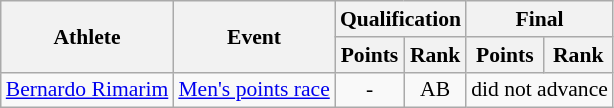<table class=wikitable style="font-size:90%">
<tr>
<th rowspan=2>Athlete</th>
<th rowspan=2>Event</th>
<th colspan=2>Qualification</th>
<th colspan=2>Final</th>
</tr>
<tr>
<th>Points</th>
<th>Rank</th>
<th>Points</th>
<th>Rank</th>
</tr>
<tr>
<td><a href='#'>Bernardo Rimarim</a></td>
<td><a href='#'>Men's points race</a></td>
<td align=center>-</td>
<td align=center>AB</td>
<td colspan=2>did not advance</td>
</tr>
</table>
